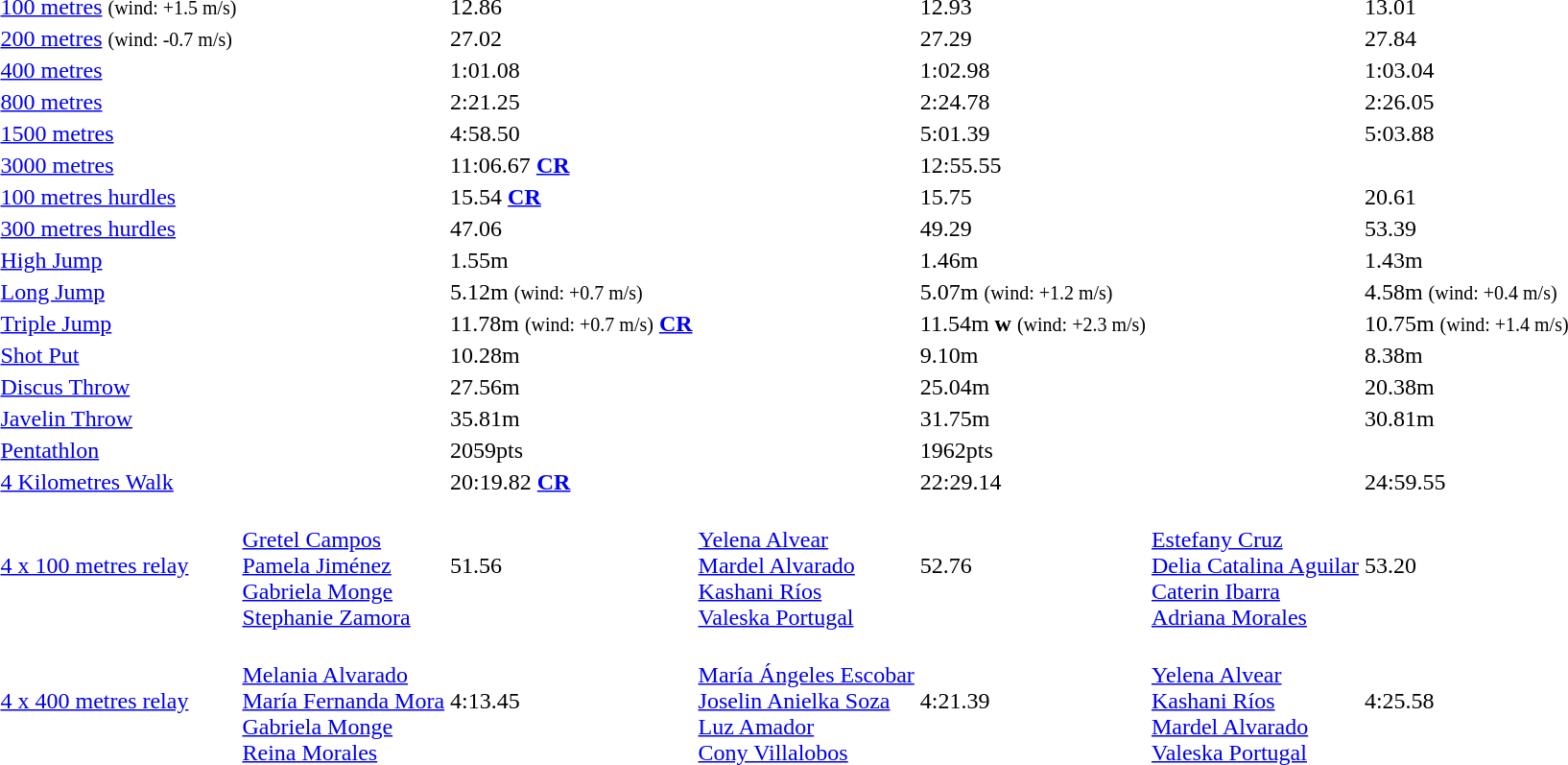<table>
<tr>
<td><a href='#'>100 metres</a> <small>(wind: +1.5 m/s)</small></td>
<td></td>
<td>12.86</td>
<td></td>
<td>12.93</td>
<td></td>
<td>13.01</td>
</tr>
<tr>
<td><a href='#'>200 metres</a> <small>(wind: -0.7 m/s)</small></td>
<td></td>
<td>27.02</td>
<td></td>
<td>27.29</td>
<td></td>
<td>27.84</td>
</tr>
<tr>
<td><a href='#'>400 metres</a></td>
<td></td>
<td>1:01.08</td>
<td></td>
<td>1:02.98</td>
<td></td>
<td>1:03.04</td>
</tr>
<tr>
<td><a href='#'>800 metres</a></td>
<td></td>
<td>2:21.25</td>
<td></td>
<td>2:24.78</td>
<td></td>
<td>2:26.05</td>
</tr>
<tr>
<td><a href='#'>1500 metres</a></td>
<td></td>
<td>4:58.50</td>
<td></td>
<td>5:01.39</td>
<td></td>
<td>5:03.88</td>
</tr>
<tr>
<td><a href='#'>3000 metres</a></td>
<td></td>
<td>11:06.67 <strong><a href='#'>CR</a></strong></td>
<td></td>
<td>12:55.55</td>
<td></td>
<td></td>
</tr>
<tr>
<td><a href='#'>100 metres hurdles</a></td>
<td></td>
<td>15.54 <strong><a href='#'>CR</a></strong></td>
<td></td>
<td>15.75</td>
<td></td>
<td>20.61</td>
</tr>
<tr>
<td><a href='#'>300 metres hurdles</a></td>
<td></td>
<td>47.06</td>
<td></td>
<td>49.29</td>
<td></td>
<td>53.39</td>
</tr>
<tr>
<td><a href='#'>High Jump</a></td>
<td></td>
<td>1.55m</td>
<td></td>
<td>1.46m</td>
<td></td>
<td>1.43m</td>
</tr>
<tr>
<td><a href='#'>Long Jump</a></td>
<td></td>
<td>5.12m <small>(wind: +0.7 m/s)</small></td>
<td></td>
<td>5.07m <small>(wind: +1.2 m/s)</small></td>
<td></td>
<td>4.58m <small>(wind: +0.4 m/s)</small></td>
</tr>
<tr>
<td><a href='#'>Triple Jump</a></td>
<td></td>
<td>11.78m <small>(wind: +0.7 m/s)</small> <strong><a href='#'>CR</a></strong></td>
<td></td>
<td>11.54m <strong>w</strong> <small>(wind: +2.3 m/s)</small></td>
<td></td>
<td>10.75m <small>(wind: +1.4 m/s)</small></td>
</tr>
<tr>
<td><a href='#'>Shot Put</a></td>
<td></td>
<td>10.28m</td>
<td></td>
<td>9.10m</td>
<td></td>
<td>8.38m</td>
</tr>
<tr>
<td><a href='#'>Discus Throw</a></td>
<td></td>
<td>27.56m</td>
<td></td>
<td>25.04m</td>
<td></td>
<td>20.38m</td>
</tr>
<tr>
<td><a href='#'>Javelin Throw</a></td>
<td></td>
<td>35.81m</td>
<td></td>
<td>31.75m</td>
<td></td>
<td>30.81m</td>
</tr>
<tr>
<td><a href='#'>Pentathlon</a></td>
<td></td>
<td>2059pts</td>
<td></td>
<td>1962pts</td>
<td></td>
<td></td>
</tr>
<tr>
<td><a href='#'>4 Kilometres Walk</a></td>
<td></td>
<td>20:19.82 <strong><a href='#'>CR</a></strong></td>
<td></td>
<td>22:29.14</td>
<td></td>
<td>24:59.55</td>
</tr>
<tr>
<td><a href='#'>4 x 100 metres relay</a></td>
<td> <br> <a href='#'>Gretel Campos</a> <br> <a href='#'>Pamela Jiménez</a> <br> <a href='#'>Gabriela Monge</a> <br> <a href='#'>Stephanie Zamora</a></td>
<td>51.56</td>
<td> <br> <a href='#'>Yelena Alvear</a> <br> <a href='#'>Mardel Alvarado</a> <br> <a href='#'>Kashani Ríos</a> <br> <a href='#'>Valeska Portugal</a></td>
<td>52.76</td>
<td> <br> <a href='#'>Estefany Cruz</a> <br> <a href='#'>Delia Catalina Aguilar</a> <br> <a href='#'>Caterin Ibarra</a> <br> <a href='#'>Adriana Morales</a></td>
<td>53.20</td>
</tr>
<tr>
<td><a href='#'>4 x 400 metres relay</a></td>
<td> <br> <a href='#'>Melania Alvarado</a> <br> <a href='#'>María Fernanda Mora</a> <br> <a href='#'>Gabriela Monge</a> <br> <a href='#'>Reina Morales</a></td>
<td>4:13.45</td>
<td> <br> <a href='#'>María Ángeles Escobar</a> <br> <a href='#'>Joselin Anielka Soza</a> <br> <a href='#'>Luz Amador</a> <br> <a href='#'>Cony Villalobos</a></td>
<td>4:21.39</td>
<td> <br> <a href='#'>Yelena Alvear</a> <br> <a href='#'>Kashani Ríos</a> <br> <a href='#'>Mardel Alvarado</a> <br> <a href='#'>Valeska Portugal</a></td>
<td>4:25.58</td>
</tr>
</table>
